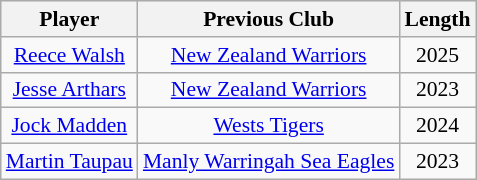<table class="wikitable sortable" style="text-align: center; font-size:90%">
<tr style="background:#efefef;">
<th>Player</th>
<th>Previous Club</th>
<th>Length</th>
</tr>
<tr>
<td><a href='#'>Reece Walsh</a></td>
<td><a href='#'>New Zealand Warriors</a></td>
<td>2025</td>
</tr>
<tr>
<td><a href='#'>Jesse Arthars</a></td>
<td><a href='#'>New Zealand Warriors</a></td>
<td>2023</td>
</tr>
<tr>
<td><a href='#'>Jock Madden</a></td>
<td><a href='#'>Wests Tigers</a></td>
<td>2024</td>
</tr>
<tr>
<td><a href='#'>Martin Taupau</a></td>
<td><a href='#'>Manly Warringah Sea Eagles</a></td>
<td>2023</td>
</tr>
</table>
